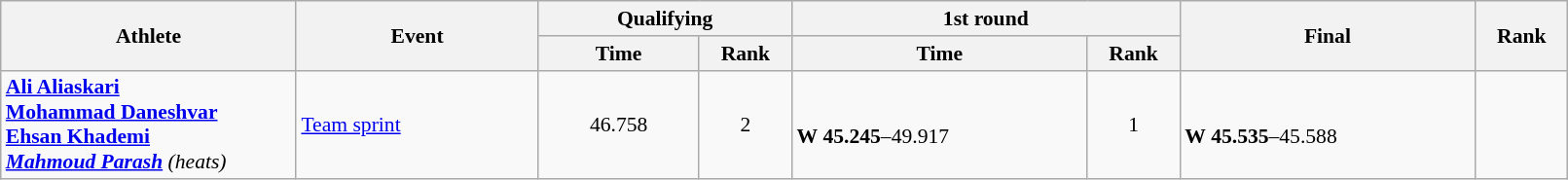<table class="wikitable" width="85%" style="text-align:center; font-size:90%">
<tr>
<th rowspan="2" width="11%">Athlete</th>
<th rowspan="2" width="9%">Event</th>
<th colspan="2">Qualifying</th>
<th colspan="2">1st round</th>
<th rowspan="2" width="11%">Final</th>
<th rowspan="2" width="3%">Rank</th>
</tr>
<tr>
<th width="6%">Time</th>
<th width="3%">Rank</th>
<th width="11%">Time</th>
<th width="3%">Rank</th>
</tr>
<tr>
<td align="left"><strong><a href='#'>Ali Aliaskari</a><br><a href='#'>Mohammad Daneshvar</a><br><a href='#'>Ehsan Khademi</a></strong><br><strong><em><a href='#'>Mahmoud Parash</a></em></strong> <em>(heats)</em></td>
<td align="left"><a href='#'>Team sprint</a></td>
<td>46.758</td>
<td>2 <strong></strong></td>
<td align="left"><br><strong>W</strong> <strong>45.245</strong>–49.917</td>
<td>1 <strong></strong></td>
<td align="left"><br><strong>W</strong> <strong>45.535</strong>–45.588</td>
<td></td>
</tr>
</table>
